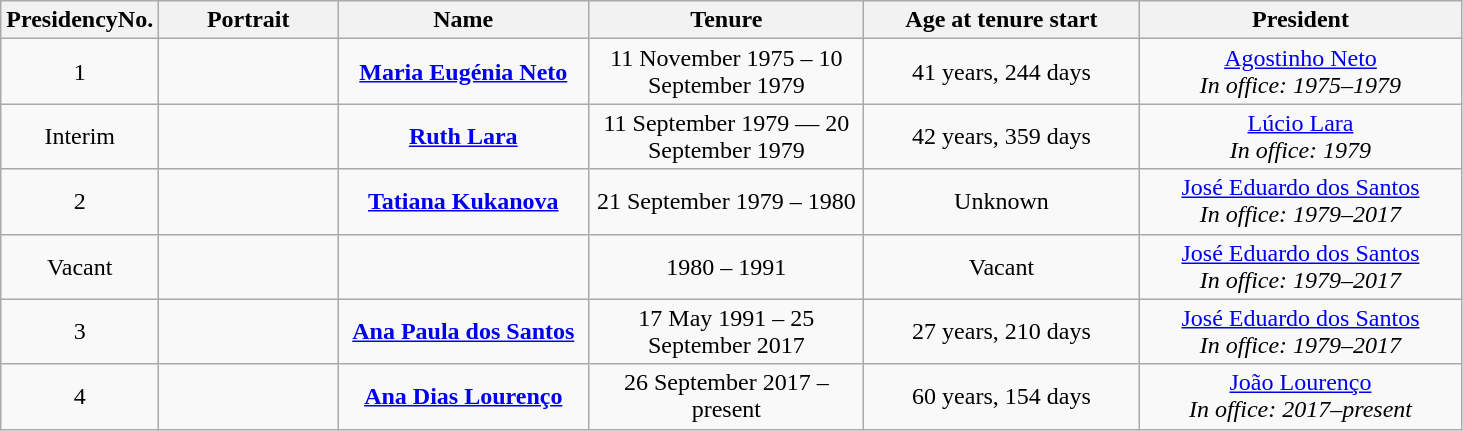<table class="wikitable sortable" style="text-align:center;">
<tr>
<th style="width:6em;"><abbr>Presidency</abbr><abbr>No.</abbr></th>
<th style="width:7em;">Portrait</th>
<th style="width:10em;">Name</th>
<th style="width:11em;">Tenure</th>
<th style="width:11em;">Age at tenure start</th>
<th style="width:13em;">President<br></th>
</tr>
<tr>
<td>1</td>
<td></td>
<td><strong><a href='#'>Maria Eugénia Neto</a></strong> </td>
<td>11 November 1975 – 10 September 1979</td>
<td>41 years, 244 days</td>
<td> <a href='#'>Agostinho Neto</a><br><em>In office: 1975–1979</em></td>
</tr>
<tr>
<td>Interim</td>
<td></td>
<td><strong><a href='#'>Ruth Lara</a></strong></td>
<td>11 September 1979 — 20 September 1979</td>
<td>42 years, 359 days</td>
<td><a href='#'>Lúcio Lara</a><br><em>In office: 1979</em></td>
</tr>
<tr>
<td>2</td>
<td></td>
<td><strong><a href='#'>Tatiana Kukanova</a></strong></td>
<td>21 September 1979 – 1980</td>
<td>Unknown</td>
<td> <a href='#'>José Eduardo dos Santos</a><br><em>In office: 1979–2017</em></td>
</tr>
<tr>
<td>Vacant</td>
<td></td>
<td></td>
<td>1980 – 1991</td>
<td>Vacant</td>
<td> <a href='#'>José Eduardo dos Santos</a><br><em>In office: 1979–2017</em></td>
</tr>
<tr>
<td>3</td>
<td></td>
<td><strong><a href='#'>Ana Paula dos Santos</a></strong></td>
<td>17 May 1991 – 25 September 2017</td>
<td>27 years, 210 days</td>
<td> <a href='#'>José Eduardo dos Santos</a><br><em>In office: 1979–2017</em></td>
</tr>
<tr>
<td>4</td>
<td></td>
<td><strong><a href='#'>Ana Dias Lourenço</a></strong></td>
<td>26 September 2017 – present</td>
<td>60 years, 154 days</td>
<td> <a href='#'>João Lourenço</a><br><em>In office: 2017–present</em></td>
</tr>
</table>
